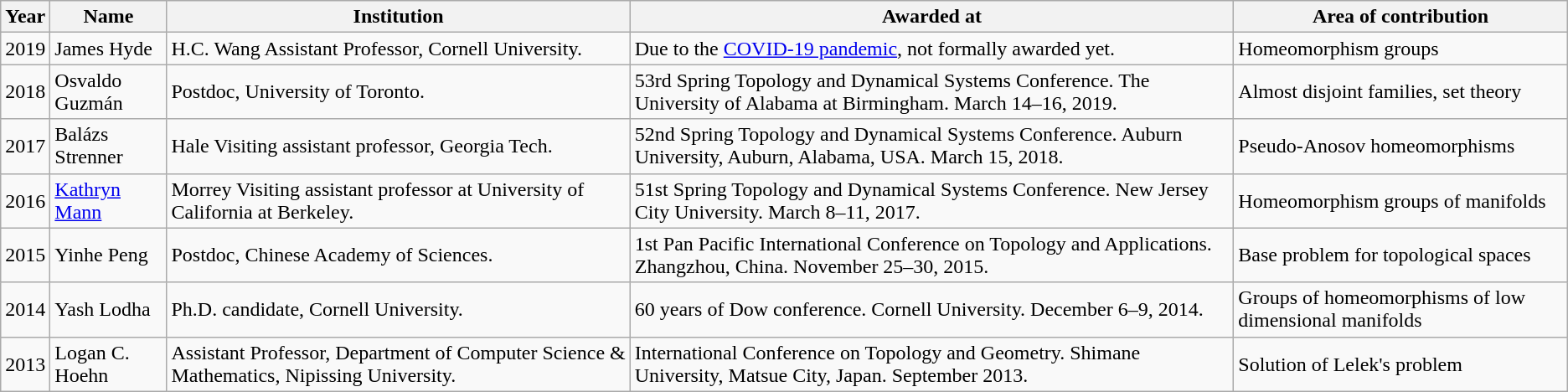<table class="wikitable">
<tr>
<th>Year</th>
<th>Name</th>
<th>Institution</th>
<th>Awarded at</th>
<th>Area of contribution</th>
</tr>
<tr>
<td>2019</td>
<td>James Hyde</td>
<td>H.C. Wang Assistant Professor, Cornell University.</td>
<td>Due to the <a href='#'>COVID-19 pandemic</a>, not formally awarded yet.</td>
<td>Homeomorphism groups</td>
</tr>
<tr>
<td>2018</td>
<td>Osvaldo Guzmán</td>
<td>Postdoc, University of Toronto.</td>
<td>53rd Spring Topology and Dynamical Systems Conference. The University of Alabama at Birmingham. March 14–16, 2019.</td>
<td>Almost disjoint families, set theory</td>
</tr>
<tr>
<td>2017</td>
<td>Balázs Strenner</td>
<td>Hale Visiting assistant professor, Georgia Tech.</td>
<td>52nd Spring Topology and Dynamical Systems Conference. Auburn University, Auburn, Alabama, USA. March 15, 2018.</td>
<td>Pseudo-Anosov homeomorphisms</td>
</tr>
<tr>
<td>2016</td>
<td><a href='#'>Kathryn Mann</a></td>
<td>Morrey Visiting assistant professor at University of California at Berkeley.</td>
<td>51st Spring Topology and Dynamical Systems Conference. New Jersey City University. March 8–11, 2017.</td>
<td>Homeomorphism groups of manifolds</td>
</tr>
<tr>
<td>2015</td>
<td>Yinhe Peng</td>
<td>Postdoc, Chinese Academy of Sciences.</td>
<td>1st Pan Pacific International Conference on Topology and Applications. Zhangzhou, China. November 25–30, 2015.</td>
<td>Base problem for topological spaces</td>
</tr>
<tr>
<td>2014</td>
<td>Yash Lodha</td>
<td>Ph.D. candidate, Cornell University.</td>
<td>60 years of Dow conference. Cornell University. December 6–9, 2014.</td>
<td>Groups of homeomorphisms of low dimensional manifolds</td>
</tr>
<tr>
<td>2013</td>
<td>Logan C. Hoehn</td>
<td>Assistant Professor, Department of Computer Science & Mathematics, Nipissing University.</td>
<td>International Conference on Topology and Geometry. Shimane University, Matsue City, Japan. September 2013.</td>
<td>Solution of Lelek's problem</td>
</tr>
</table>
